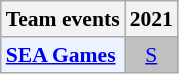<table class="wikitable" style="font-size: 90%; text-align:center">
<tr>
<th>Team events</th>
<th>2021</th>
</tr>
<tr>
<td bgcolor="#ECF2FF"; align="left"><strong><a href='#'>SEA Games</a></strong></td>
<td bgcolor=silver><a href='#'>S</a></td>
</tr>
</table>
